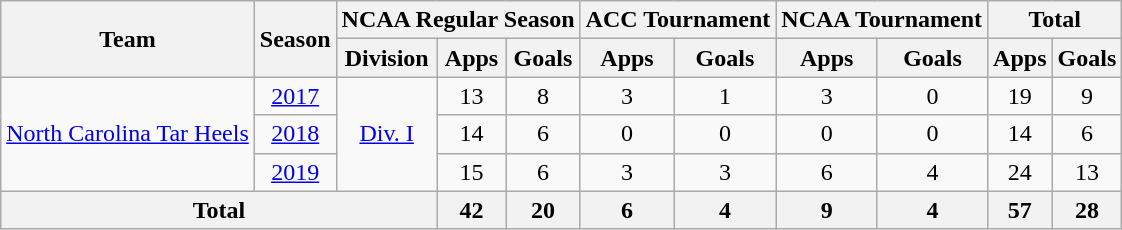<table class="wikitable" style="text-align:center">
<tr>
<th rowspan="2">Team</th>
<th rowspan="2">Season</th>
<th colspan="3">NCAA Regular Season</th>
<th colspan="2">ACC Tournament</th>
<th colspan="2">NCAA Tournament</th>
<th colspan="2">Total</th>
</tr>
<tr>
<th>Division</th>
<th>Apps</th>
<th>Goals</th>
<th>Apps</th>
<th>Goals</th>
<th>Apps</th>
<th>Goals</th>
<th>Apps</th>
<th>Goals</th>
</tr>
<tr>
<td rowspan="3"><a href='#'>North Carolina Tar Heels</a></td>
<td><a href='#'>2017</a></td>
<td rowspan="3"><a href='#'>Div. I</a></td>
<td>13</td>
<td>8</td>
<td>3</td>
<td>1</td>
<td>3</td>
<td>0</td>
<td>19</td>
<td>9</td>
</tr>
<tr>
<td><a href='#'>2018</a></td>
<td>14</td>
<td>6</td>
<td>0</td>
<td>0</td>
<td>0</td>
<td>0</td>
<td>14</td>
<td>6</td>
</tr>
<tr>
<td><a href='#'>2019</a></td>
<td>15</td>
<td>6</td>
<td>3</td>
<td>3</td>
<td>6</td>
<td>4</td>
<td>24</td>
<td>13</td>
</tr>
<tr>
<th colspan="3">Total</th>
<th>42</th>
<th>20</th>
<th>6</th>
<th>4</th>
<th>9</th>
<th>4</th>
<th>57</th>
<th>28</th>
</tr>
</table>
